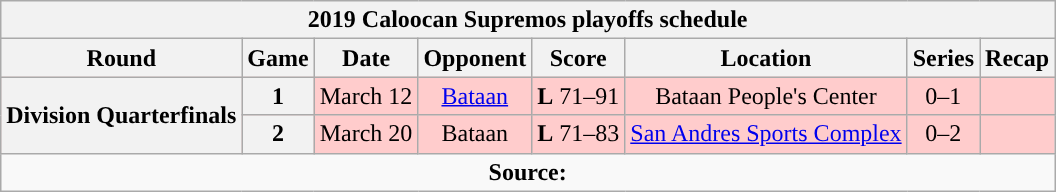<table class="wikitable" style="text-align:center">
<tr>
<th colspan=8>2019 Caloocan Supremos playoffs schedule</th>
</tr>
<tr>
<th>Round</th>
<th>Game</th>
<th>Date</th>
<th>Opponent</th>
<th>Score</th>
<th>Location</th>
<th>Series</th>
<th>Recap<br></th>
</tr>
<tr style="background:#fcc">
<th rowspan=2>Division Quarterfinals</th>
<th>1</th>
<td>March 12</td>
<td><a href='#'>Bataan</a></td>
<td><strong>L</strong> 71–91</td>
<td>Bataan People's Center</td>
<td>0–1</td>
<td></td>
</tr>
<tr style="background:#fcc">
<th>2</th>
<td>March 20</td>
<td>Bataan</td>
<td><strong>L</strong> 71–83</td>
<td><a href='#'>San Andres Sports Complex</a></td>
<td>0–2</td>
<td></td>
</tr>
<tr>
<td colspan=8 align=center><strong>Source: </strong></td>
</tr>
</table>
